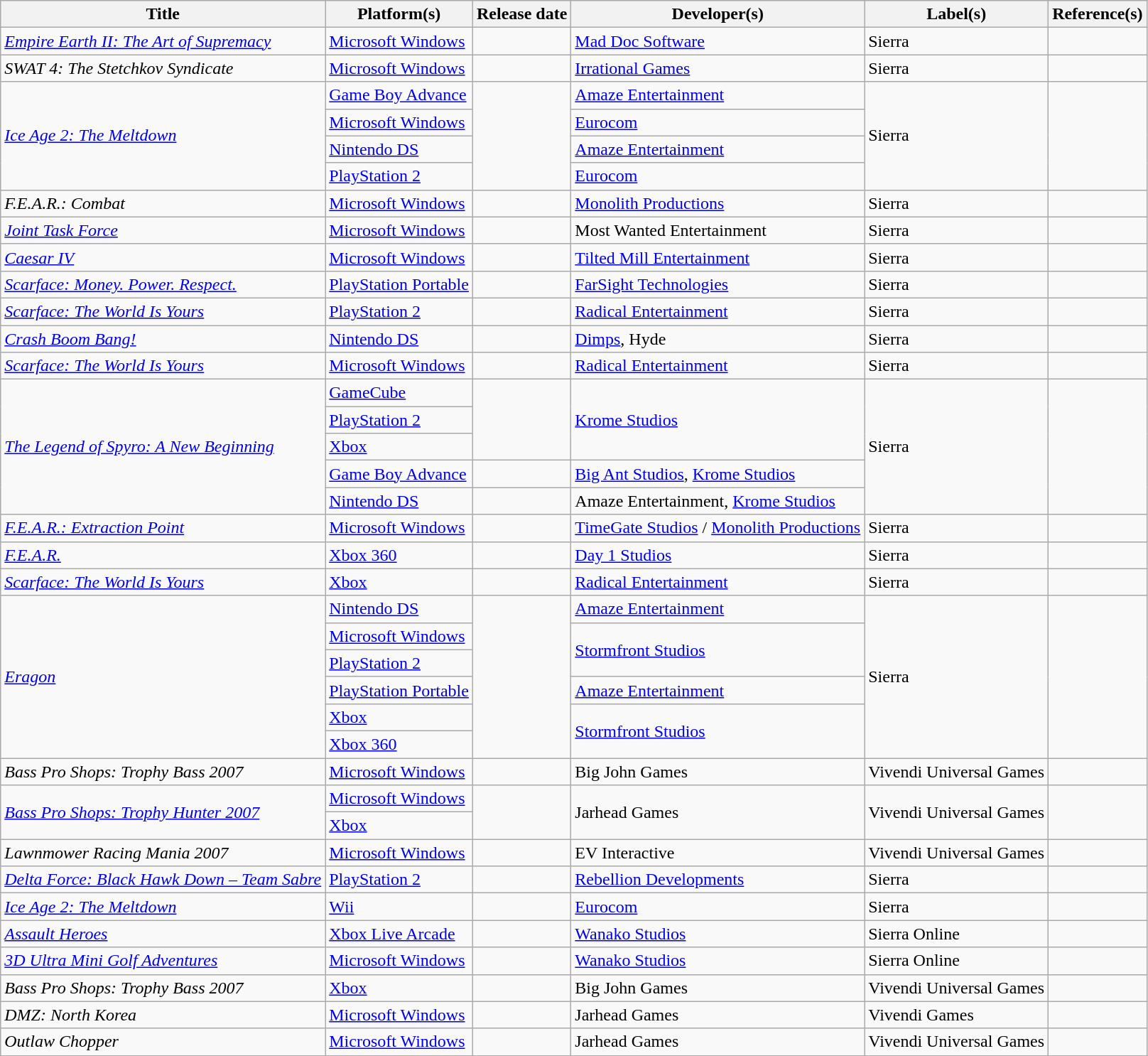<table class="wikitable sortable">
<tr>
<th>Title</th>
<th>Platform(s)</th>
<th>Release date</th>
<th>Developer(s)</th>
<th>Label(s)</th>
<th>Reference(s)</th>
</tr>
<tr>
<td><em><a href='#'>Empire Earth II: The Art of Supremacy</a></em></td>
<td><a href='#'>Microsoft Windows</a></td>
<td></td>
<td><a href='#'>Mad Doc Software</a></td>
<td>Sierra</td>
<td></td>
</tr>
<tr>
<td><em>SWAT 4: The Stetchkov Syndicate</em></td>
<td><a href='#'>Microsoft Windows</a></td>
<td></td>
<td><a href='#'>Irrational Games</a></td>
<td>Sierra</td>
<td></td>
</tr>
<tr>
<td rowspan="4"><a href='#'><em>Ice Age 2: The Meltdown</em></a></td>
<td><a href='#'>Game Boy Advance</a></td>
<td rowspan="4"></td>
<td><a href='#'>Amaze Entertainment</a></td>
<td rowspan="4">Sierra</td>
<td rowspan="4"></td>
</tr>
<tr>
<td><a href='#'>Microsoft Windows</a></td>
<td><a href='#'>Eurocom</a></td>
</tr>
<tr>
<td><a href='#'>Nintendo DS</a></td>
<td><a href='#'>Amaze Entertainment</a></td>
</tr>
<tr>
<td><a href='#'>PlayStation 2</a></td>
<td><a href='#'>Eurocom</a></td>
</tr>
<tr>
<td><em>F.E.A.R.: Combat</em></td>
<td><a href='#'>Microsoft Windows</a></td>
<td></td>
<td><a href='#'>Monolith Productions</a></td>
<td>Sierra</td>
<td></td>
</tr>
<tr>
<td><em><a href='#'>Joint Task Force</a></em></td>
<td><a href='#'>Microsoft Windows</a></td>
<td></td>
<td>Most Wanted Entertainment</td>
<td>Sierra</td>
<td></td>
</tr>
<tr>
<td><em><a href='#'>Caesar IV</a></em></td>
<td><a href='#'>Microsoft Windows</a></td>
<td></td>
<td><a href='#'>Tilted Mill Entertainment</a></td>
<td>Sierra</td>
<td></td>
</tr>
<tr>
<td><em><a href='#'>Scarface: Money. Power. Respect.</a></em></td>
<td><a href='#'>PlayStation Portable</a></td>
<td></td>
<td><a href='#'>FarSight Technologies</a></td>
<td>Sierra</td>
<td></td>
</tr>
<tr>
<td><em><a href='#'>Scarface: The World Is Yours</a></em></td>
<td><a href='#'>PlayStation 2</a></td>
<td></td>
<td><a href='#'>Radical Entertainment</a></td>
<td>Sierra</td>
<td></td>
</tr>
<tr>
<td><em><a href='#'>Crash Boom Bang!</a></em></td>
<td><a href='#'>Nintendo DS</a></td>
<td></td>
<td><a href='#'>Dimps</a>, Hyde</td>
<td>Sierra</td>
<td></td>
</tr>
<tr>
<td><em><a href='#'>Scarface: The World Is Yours</a></em></td>
<td><a href='#'>Microsoft Windows</a></td>
<td></td>
<td><a href='#'>Radical Entertainment</a></td>
<td>Sierra</td>
<td></td>
</tr>
<tr>
<td rowspan="5"><em><a href='#'>The Legend of Spyro: A New Beginning</a></em></td>
<td><a href='#'>GameCube</a></td>
<td rowspan="3"></td>
<td rowspan="3"><a href='#'>Krome Studios</a></td>
<td rowspan="5">Sierra</td>
<td rowspan="5"></td>
</tr>
<tr>
<td><a href='#'>PlayStation 2</a></td>
</tr>
<tr>
<td><a href='#'>Xbox</a></td>
</tr>
<tr>
<td><a href='#'>Game Boy Advance</a></td>
<td></td>
<td><a href='#'>Big Ant Studios</a>, <a href='#'>Krome Studios</a></td>
</tr>
<tr>
<td><a href='#'>Nintendo DS</a></td>
<td></td>
<td>Amaze Entertainment, <a href='#'>Krome Studios</a></td>
</tr>
<tr>
<td><a href='#'><em>F.E.A.R.: Extraction Point</em></a></td>
<td><a href='#'>Microsoft Windows</a></td>
<td></td>
<td><a href='#'>TimeGate Studios</a> / <a href='#'>Monolith Productions</a></td>
<td>Sierra</td>
<td></td>
</tr>
<tr>
<td><a href='#'><em>F.E.A.R.</em></a></td>
<td><a href='#'>Xbox 360</a></td>
<td></td>
<td><a href='#'>Day 1 Studios</a></td>
<td>Sierra</td>
<td></td>
</tr>
<tr>
<td><em><a href='#'>Scarface: The World Is Yours</a></em></td>
<td><a href='#'>Xbox</a></td>
<td></td>
<td><a href='#'>Radical Entertainment</a></td>
<td>Sierra</td>
<td></td>
</tr>
<tr>
<td rowspan="6"><a href='#'><em>Eragon</em></a></td>
<td><a href='#'>Nintendo DS</a></td>
<td rowspan="6"></td>
<td><a href='#'>Amaze Entertainment</a></td>
<td rowspan="6">Sierra</td>
<td rowspan="6"></td>
</tr>
<tr>
<td><a href='#'>Microsoft Windows</a></td>
<td rowspan="2"><a href='#'>Stormfront Studios</a></td>
</tr>
<tr>
<td><a href='#'>PlayStation 2</a></td>
</tr>
<tr>
<td><a href='#'>PlayStation Portable</a></td>
<td><a href='#'>Amaze Entertainment</a></td>
</tr>
<tr>
<td><a href='#'>Xbox</a></td>
<td rowspan="2"><a href='#'>Stormfront Studios</a></td>
</tr>
<tr>
<td><a href='#'>Xbox 360</a></td>
</tr>
<tr>
<td><em>Bass Pro Shops: Trophy Bass 2007</em></td>
<td><a href='#'>Microsoft Windows</a></td>
<td></td>
<td>Big John Games</td>
<td>Vivendi Universal Games</td>
<td></td>
</tr>
<tr>
<td rowspan="2"><a href='#'><em>Bass Pro Shops: Trophy Hunter 2007</em></a></td>
<td><a href='#'>Microsoft Windows</a></td>
<td rowspan="2"></td>
<td rowspan="2">Jarhead Games</td>
<td rowspan="2">Vivendi Universal Games</td>
<td rowspan="2"></td>
</tr>
<tr>
<td><a href='#'>Xbox</a></td>
</tr>
<tr>
<td><em>Lawnmower Racing Mania 2007</em></td>
<td><a href='#'>Microsoft Windows</a></td>
<td></td>
<td>EV Interactive</td>
<td>Vivendi Universal Games</td>
<td></td>
</tr>
<tr>
<td><em><a href='#'>Delta Force: Black Hawk Down – Team Sabre</a></em></td>
<td><a href='#'>PlayStation 2</a></td>
<td></td>
<td><a href='#'>Rebellion Developments</a></td>
<td>Sierra</td>
<td></td>
</tr>
<tr>
<td><em><a href='#'>Ice Age 2: The Meltdown</a></em></td>
<td><a href='#'>Wii</a></td>
<td></td>
<td><a href='#'>Eurocom</a></td>
<td>Sierra</td>
<td></td>
</tr>
<tr>
<td><em><a href='#'>Assault Heroes</a></em></td>
<td><a href='#'>Xbox Live Arcade</a></td>
<td></td>
<td><a href='#'>Wanako Studios</a></td>
<td>Sierra Online</td>
<td></td>
</tr>
<tr>
<td><a href='#'><em>3D Ultra Mini Golf Adventures</em></a></td>
<td><a href='#'>Microsoft Windows</a></td>
<td></td>
<td><a href='#'>Wanako Studios</a></td>
<td>Sierra Online</td>
<td></td>
</tr>
<tr>
<td><em>Bass Pro Shops: Trophy Bass 2007</em></td>
<td><a href='#'>Xbox</a></td>
<td></td>
<td>Big John Games</td>
<td>Vivendi Universal Games</td>
<td></td>
</tr>
<tr>
<td><em>DMZ: North Korea</em></td>
<td><a href='#'>Microsoft Windows</a></td>
<td></td>
<td>Jarhead Games</td>
<td>Vivendi Games</td>
<td></td>
</tr>
<tr>
<td><em>Outlaw Chopper</em></td>
<td><a href='#'>Microsoft Windows</a></td>
<td></td>
<td>Jarhead Games</td>
<td>Vivendi Universal Games</td>
<td></td>
</tr>
</table>
